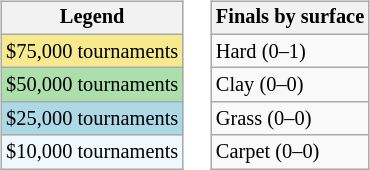<table>
<tr valign=top>
<td><br><table class=wikitable style="font-size:85%">
<tr>
<th>Legend</th>
</tr>
<tr style="background:#f7e98e;">
<td>$75,000 tournaments</td>
</tr>
<tr style="background:#addfad;">
<td>$50,000 tournaments</td>
</tr>
<tr style="background:lightblue;">
<td>$25,000 tournaments</td>
</tr>
<tr style="background:#f0f8ff;">
<td>$10,000 tournaments</td>
</tr>
</table>
</td>
<td><br><table class=wikitable style="font-size:85%">
<tr>
<th>Finals by surface</th>
</tr>
<tr>
<td>Hard (0–1)</td>
</tr>
<tr>
<td>Clay (0–0)</td>
</tr>
<tr>
<td>Grass (0–0)</td>
</tr>
<tr>
<td>Carpet (0–0)</td>
</tr>
</table>
</td>
</tr>
</table>
